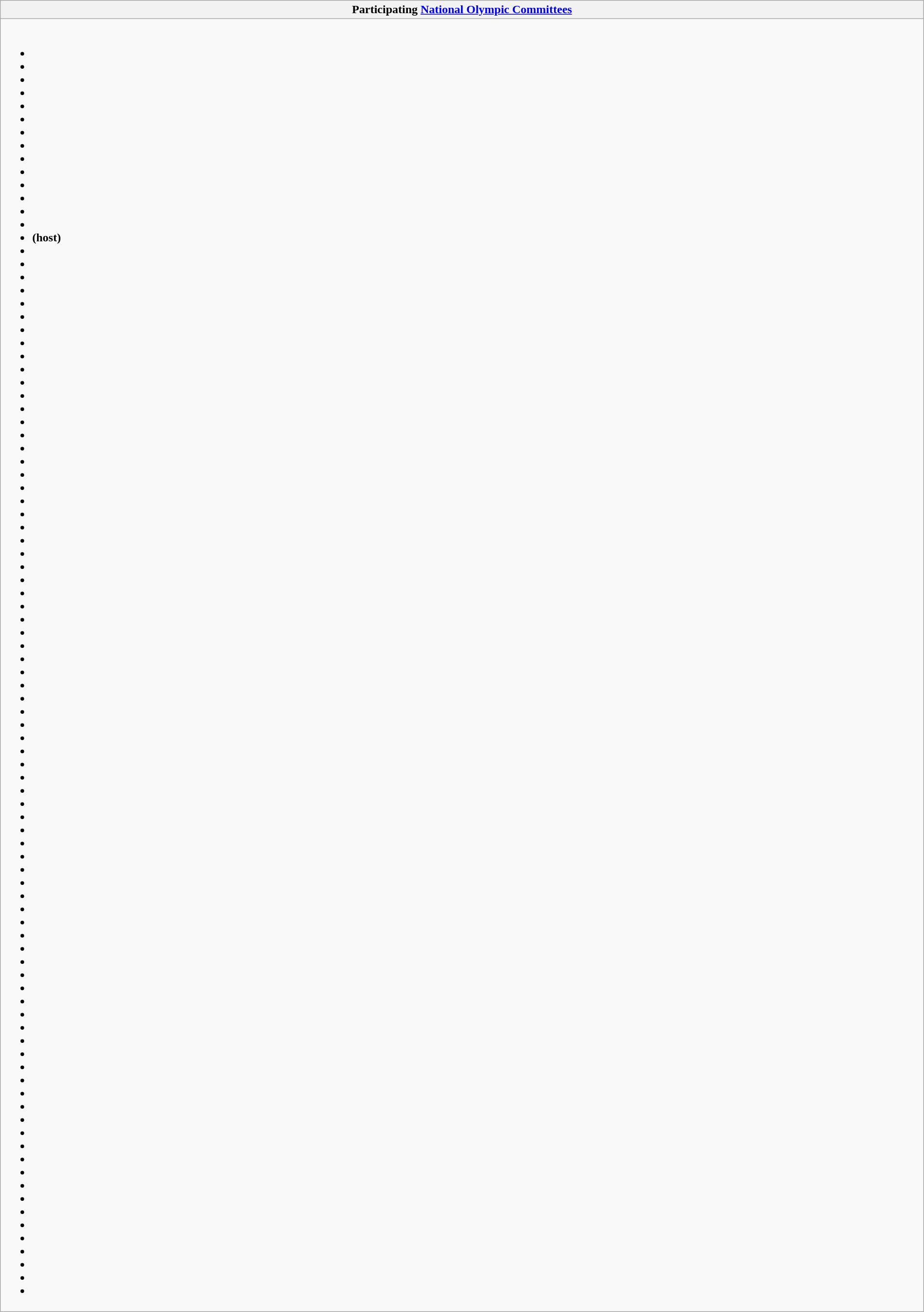<table class="wikitable collapsible" style="width:100%;">
<tr>
<th>Participating <a href='#'>National Olympic Committees</a></th>
</tr>
<tr>
<td><br><ul><li></li><li></li><li></li><li></li><li></li><li></li><li></li><li></li><li></li><li></li><li></li><li></li><li></li><li></li><li> <strong>(host)</strong></li><li></li><li></li><li></li><li></li><li></li><li></li><li></li><li></li><li></li><li></li><li></li><li></li><li></li><li></li><li></li><li></li><li></li><li></li><li></li><li></li><li></li><li></li><li></li><li></li><li></li><li></li><li></li><li></li><li></li><li></li><li></li><li></li><li></li><li></li><li></li><li></li><li></li><li></li><li></li><li></li><li></li><li></li><li></li><li></li><li></li><li></li><li></li><li></li><li></li><li></li><li></li><li></li><li></li><li></li><li></li><li></li><li></li><li></li><li></li><li></li><li></li><li></li><li></li><li></li><li></li><li></li><li></li><li></li><li></li><li></li><li></li><li></li><li></li><li></li><li></li><li></li><li></li><li></li><li></li><li></li></ul>
</td>
</tr>
</table>
